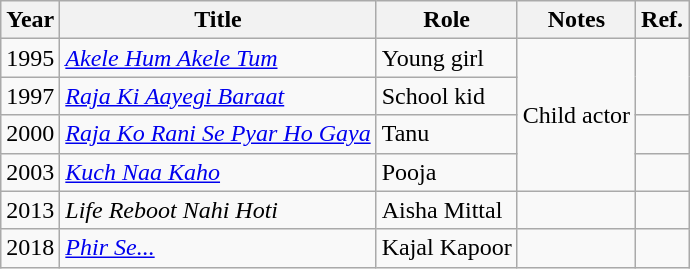<table class="wikitable sortable">
<tr style="text-align:left;">
<th>Year</th>
<th>Title</th>
<th>Role</th>
<th>Notes</th>
<th>Ref.</th>
</tr>
<tr>
<td>1995</td>
<td><em><a href='#'>Akele Hum Akele Tum</a></em></td>
<td>Young girl</td>
<td rowspan="4">Child actor</td>
<td rowspan="2" style="text-align:left;"></td>
</tr>
<tr>
<td>1997</td>
<td><em><a href='#'>Raja Ki Aayegi Baraat</a></em></td>
<td>School kid</td>
</tr>
<tr>
<td>2000</td>
<td><em><a href='#'>Raja Ko Rani Se Pyar Ho Gaya</a></em></td>
<td>Tanu</td>
<td style="text-align:left;"></td>
</tr>
<tr>
<td>2003</td>
<td><em><a href='#'>Kuch Naa Kaho</a></em></td>
<td>Pooja</td>
<td style="text-align:left;"></td>
</tr>
<tr>
<td>2013</td>
<td><em>Life Reboot Nahi Hoti</em></td>
<td>Aisha Mittal</td>
<td></td>
<td></td>
</tr>
<tr>
<td>2018</td>
<td><em><a href='#'>Phir Se...</a></em></td>
<td>Kajal Kapoor</td>
<td></td>
<td></td>
</tr>
</table>
